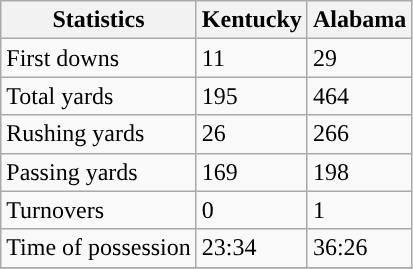<table class="wikitable" style="float: left;">
<tr>
<th>Statistics</th>
<th>Kentucky</th>
<th>Alabama</th>
</tr>
<tr>
<td>First downs</td>
<td>11</td>
<td>29</td>
</tr>
<tr>
<td>Total yards</td>
<td>195</td>
<td>464</td>
</tr>
<tr>
<td>Rushing yards</td>
<td>26</td>
<td>266</td>
</tr>
<tr>
<td>Passing yards</td>
<td>169</td>
<td>198</td>
</tr>
<tr>
<td>Turnovers</td>
<td>0</td>
<td>1</td>
</tr>
<tr>
<td>Time of possession</td>
<td>23:34</td>
<td>36:26</td>
</tr>
<tr>
</tr>
</table>
